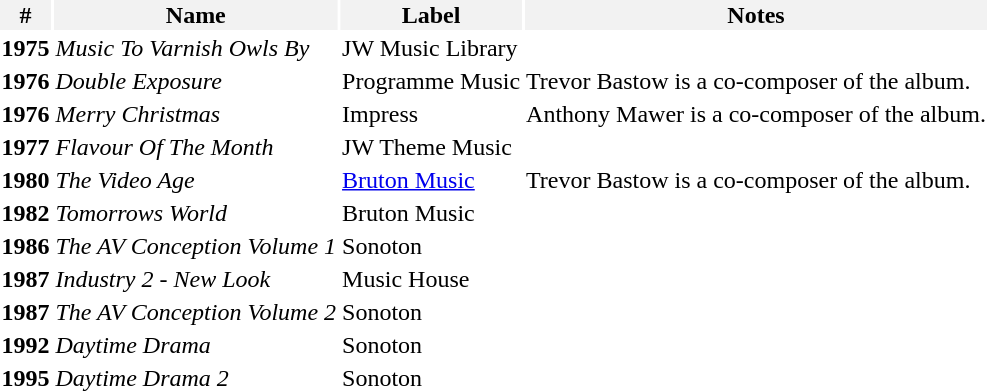<table cellpadding="1" cellspacing="2" border="0" style="font-size:100%; border: border-collapse:collapse;">
<tr style="background:#F2F2F2;">
<th>#</th>
<th>Name</th>
<th>Label</th>
<th>Notes</th>
</tr>
<tr>
<td><strong>1975</strong></td>
<td><em>Music To Varnish Owls By</em></td>
<td>JW Music Library</td>
<td></td>
</tr>
<tr>
<td><strong>1976</strong></td>
<td><em>Double Exposure</em></td>
<td>Programme Music</td>
<td>Trevor Bastow is a co-composer of the album.</td>
</tr>
<tr>
<td><strong>1976</strong></td>
<td><em>Merry Christmas</em></td>
<td>Impress</td>
<td>Anthony Mawer is a co-composer of the album.</td>
</tr>
<tr>
<td><strong>1977</strong></td>
<td><em>Flavour Of The Month</em></td>
<td>JW Theme Music</td>
<td></td>
</tr>
<tr>
<td><strong>1980</strong></td>
<td><em>The Video Age</em></td>
<td><a href='#'>Bruton Music</a></td>
<td>Trevor Bastow is a co-composer of the album.</td>
</tr>
<tr>
<td><strong>1982</strong></td>
<td><em>Tomorrows World</em></td>
<td>Bruton Music</td>
<td></td>
</tr>
<tr>
<td><strong>1986</strong></td>
<td><em>The AV Conception Volume 1</em></td>
<td>Sonoton</td>
<td></td>
</tr>
<tr>
<td><strong>1987</strong></td>
<td><em>Industry 2 - New Look</em></td>
<td>Music House</td>
<td></td>
</tr>
<tr>
<td><strong>1987</strong></td>
<td><em>The AV Conception Volume 2 </em></td>
<td>Sonoton</td>
<td></td>
</tr>
<tr>
<td><strong>1992</strong></td>
<td><em>Daytime Drama </em></td>
<td>Sonoton</td>
<td></td>
</tr>
<tr>
<td><strong>1995</strong></td>
<td><em>Daytime Drama 2 </em></td>
<td>Sonoton</td>
<td></td>
</tr>
</table>
